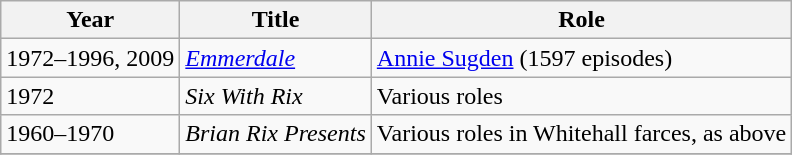<table class="wikitable">
<tr>
<th>Year</th>
<th>Title</th>
<th>Role</th>
</tr>
<tr>
<td>1972–1996, 2009</td>
<td><em><a href='#'>Emmerdale</a></em></td>
<td><a href='#'>Annie Sugden</a> (1597 episodes)</td>
</tr>
<tr>
<td>1972</td>
<td><em>Six With Rix</em></td>
<td>Various roles</td>
</tr>
<tr>
<td>1960–1970</td>
<td><em>Brian Rix Presents</em></td>
<td>Various roles in Whitehall farces, as above</td>
</tr>
<tr>
</tr>
</table>
